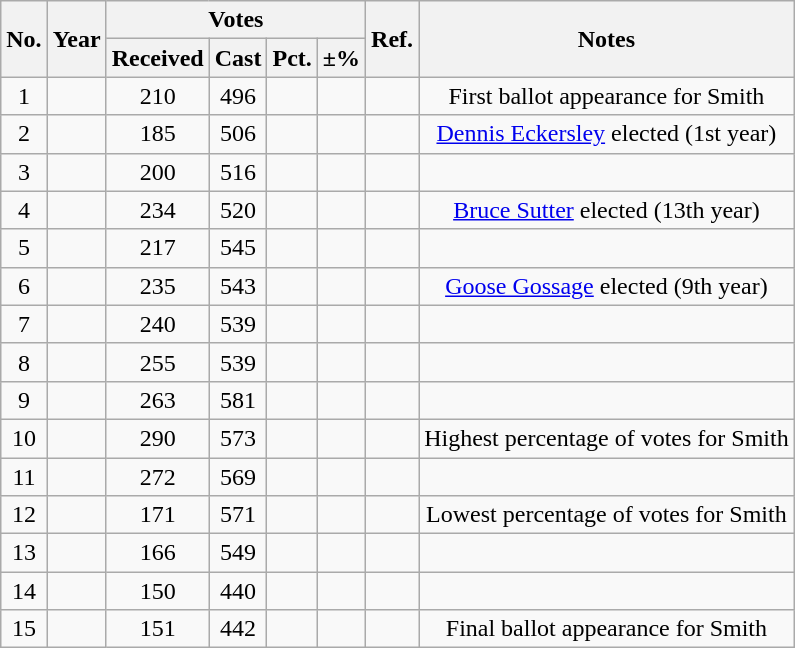<table class="wikitable sortable mw-collapsible mw-collapsed" style="text-align:center; font-size: 100%;">
<tr>
<th rowspan=2>No.</th>
<th rowspan=2>Year</th>
<th colspan=4>Votes</th>
<th class=unsortable rowspan=2>Ref.</th>
<th class=unsortable rowspan=2>Notes</th>
</tr>
<tr>
<th>Received</th>
<th>Cast</th>
<th>Pct.</th>
<th data-sort-type=number>±%</th>
</tr>
<tr>
<td>1</td>
<td></td>
<td>210</td>
<td>496</td>
<td></td>
<td></td>
<td></td>
<td>First ballot appearance for Smith</td>
</tr>
<tr>
<td>2</td>
<td></td>
<td>185</td>
<td>506</td>
<td></td>
<td></td>
<td></td>
<td><a href='#'>Dennis Eckersley</a> elected (1st year)</td>
</tr>
<tr>
<td>3</td>
<td></td>
<td>200</td>
<td>516</td>
<td></td>
<td></td>
<td></td>
<td></td>
</tr>
<tr>
<td>4</td>
<td></td>
<td>234</td>
<td>520</td>
<td></td>
<td></td>
<td></td>
<td><a href='#'>Bruce Sutter</a> elected (13th year)</td>
</tr>
<tr>
<td>5</td>
<td></td>
<td>217</td>
<td>545</td>
<td></td>
<td></td>
<td></td>
<td></td>
</tr>
<tr>
<td>6</td>
<td></td>
<td>235</td>
<td>543</td>
<td></td>
<td></td>
<td></td>
<td><a href='#'>Goose Gossage</a> elected (9th year)</td>
</tr>
<tr>
<td>7</td>
<td></td>
<td>240</td>
<td>539</td>
<td></td>
<td></td>
<td></td>
<td></td>
</tr>
<tr>
<td>8</td>
<td></td>
<td>255</td>
<td>539</td>
<td></td>
<td></td>
<td></td>
<td></td>
</tr>
<tr>
<td>9</td>
<td></td>
<td>263</td>
<td>581</td>
<td></td>
<td></td>
<td></td>
<td></td>
</tr>
<tr>
<td>10</td>
<td></td>
<td>290</td>
<td>573</td>
<td></td>
<td></td>
<td></td>
<td>Highest percentage of votes for Smith</td>
</tr>
<tr>
<td>11</td>
<td></td>
<td>272</td>
<td>569</td>
<td></td>
<td></td>
<td></td>
<td></td>
</tr>
<tr>
<td>12</td>
<td></td>
<td>171</td>
<td>571</td>
<td></td>
<td></td>
<td></td>
<td>Lowest percentage of votes for Smith</td>
</tr>
<tr>
<td>13</td>
<td></td>
<td>166</td>
<td>549</td>
<td></td>
<td></td>
<td></td>
<td></td>
</tr>
<tr>
<td>14</td>
<td></td>
<td>150</td>
<td>440</td>
<td></td>
<td></td>
<td></td>
<td></td>
</tr>
<tr>
<td>15</td>
<td></td>
<td>151</td>
<td>442</td>
<td></td>
<td></td>
<td></td>
<td>Final ballot appearance for Smith</td>
</tr>
</table>
